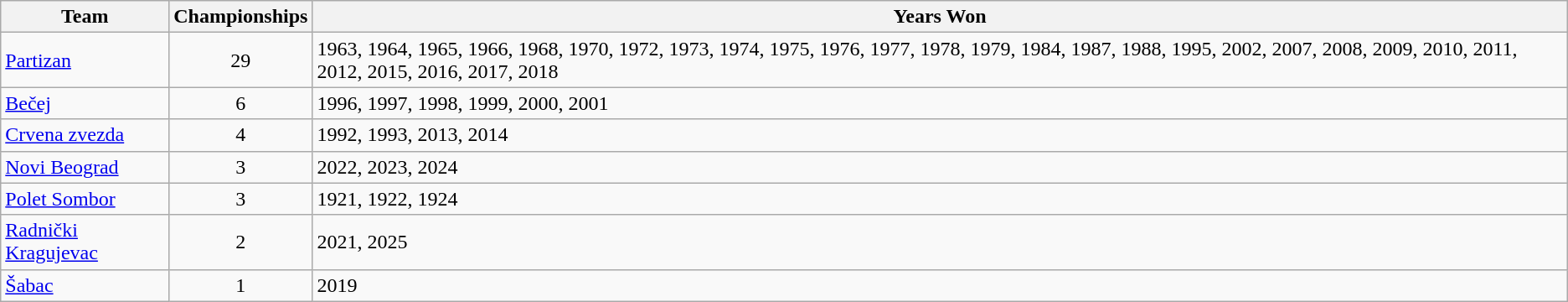<table class="wikitable">
<tr>
<th>Team</th>
<th>Championships</th>
<th>Years Won</th>
</tr>
<tr>
<td><a href='#'>Partizan</a></td>
<td align=center>29</td>
<td>1963, 1964, 1965, 1966, 1968, 1970, 1972, 1973, 1974, 1975, 1976, 1977, 1978, 1979, 1984, 1987, 1988, 1995, 2002, 2007, 2008, 2009, 2010, 2011, 2012, 2015, 2016, 2017, 2018</td>
</tr>
<tr>
<td><a href='#'>Bečej</a></td>
<td align=center>6</td>
<td>1996, 1997, 1998, 1999, 2000, 2001</td>
</tr>
<tr>
<td><a href='#'>Crvena zvezda</a></td>
<td align=center>4</td>
<td>1992, 1993, 2013, 2014</td>
</tr>
<tr>
<td><a href='#'>Novi Beograd</a></td>
<td align=center>3</td>
<td>2022, 2023, 2024</td>
</tr>
<tr>
<td><a href='#'>Polet Sombor</a></td>
<td align=center>3</td>
<td>1921, 1922, 1924</td>
</tr>
<tr>
<td><a href='#'>Radnički Kragujevac</a></td>
<td align=center>2</td>
<td>2021, 2025</td>
</tr>
<tr>
<td><a href='#'>Šabac</a></td>
<td align=center>1</td>
<td>2019</td>
</tr>
</table>
